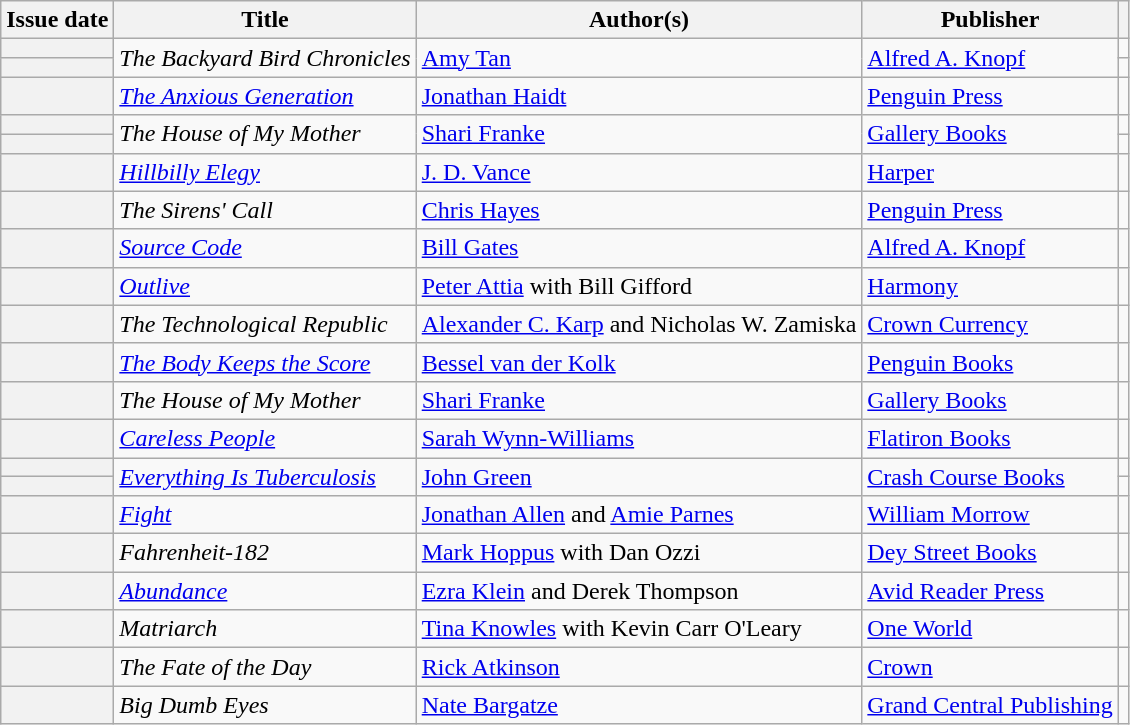<table class="wikitable sortable plainrowheaders">
<tr>
<th scope=col>Issue date</th>
<th scope=col>Title</th>
<th scope=col>Author(s)</th>
<th scope=col>Publisher</th>
<th scope=col class=unsortable></th>
</tr>
<tr>
<th scope="row"></th>
<td rowspan="2"><em>The Backyard Bird Chronicles</em></td>
<td rowspan="2"><a href='#'>Amy Tan</a></td>
<td rowspan="2"><a href='#'>Alfred A. Knopf</a></td>
<td align="center"></td>
</tr>
<tr>
<th scope="row"></th>
<td align="center"></td>
</tr>
<tr>
<th scope="row"></th>
<td rowspan="1"><em><a href='#'>The Anxious Generation</a></em></td>
<td rowspan="1"><a href='#'>Jonathan Haidt</a></td>
<td rowspan="1"><a href='#'>Penguin Press</a></td>
<td align="center"></td>
</tr>
<tr>
<th scope="row"></th>
<td rowspan="2"><em>The House of My Mother</em></td>
<td rowspan="2"><a href='#'>Shari Franke</a></td>
<td rowspan="2"><a href='#'>Gallery Books</a></td>
<td align="center"></td>
</tr>
<tr>
<th scope="row"></th>
<td align="center"></td>
</tr>
<tr>
<th scope="row"></th>
<td rowspan="1"><em><a href='#'>Hillbilly Elegy</a></em></td>
<td rowspan="1"><a href='#'>J. D. Vance</a></td>
<td rowspan="1"><a href='#'>Harper</a></td>
<td align="center"></td>
</tr>
<tr>
<th scope="row"></th>
<td rowspan="1"><em>The Sirens' Call</em></td>
<td rowspan="1"><a href='#'>Chris Hayes</a></td>
<td rowspan="1"><a href='#'>Penguin Press</a></td>
<td align="center"></td>
</tr>
<tr>
<th scope="row"></th>
<td rowspan="1"><em><a href='#'>Source Code</a></em></td>
<td rowspan="1"><a href='#'>Bill Gates</a></td>
<td rowspan="1"><a href='#'>Alfred A. Knopf</a></td>
<td align="center"></td>
</tr>
<tr>
<th scope="row"></th>
<td rowspan="1"><em><a href='#'>Outlive</a></em></td>
<td rowspan="1"><a href='#'>Peter Attia</a> with Bill Gifford</td>
<td rowspan="1"><a href='#'>Harmony</a></td>
<td align="center"></td>
</tr>
<tr>
<th scope="row"></th>
<td rowspan="1"><em>The Technological Republic</em></td>
<td rowspan="1"><a href='#'>Alexander C. Karp</a> and Nicholas W. Zamiska</td>
<td rowspan="1"><a href='#'>Crown Currency</a></td>
<td align="center"></td>
</tr>
<tr>
<th scope="row"></th>
<td rowspan="1"><em><a href='#'>The Body Keeps the Score</a></em></td>
<td rowspan="1"><a href='#'>Bessel van der Kolk</a></td>
<td rowspan="1"><a href='#'>Penguin Books</a></td>
<td align="center"></td>
</tr>
<tr>
<th scope="row"></th>
<td rowspan="1"><em>The House of My Mother</em></td>
<td rowspan="1"><a href='#'>Shari Franke</a></td>
<td rowspan="1"><a href='#'>Gallery Books</a></td>
<td align="center"></td>
</tr>
<tr>
<th scope="row"></th>
<td rowspan="1"><em><a href='#'>Careless People</a></em></td>
<td rowspan="1"><a href='#'>Sarah Wynn-Williams</a></td>
<td rowspan="1"><a href='#'>Flatiron Books</a></td>
<td align="center"></td>
</tr>
<tr>
<th scope="row"></th>
<td rowspan="2"><em><a href='#'>Everything Is Tuberculosis</a></em></td>
<td rowspan="2"><a href='#'>John Green</a></td>
<td rowspan="2"><a href='#'>Crash Course Books</a></td>
<td align="center"></td>
</tr>
<tr>
<th scope="row"></th>
<td align="center"></td>
</tr>
<tr>
<th scope="row"></th>
<td rowspan="1"><em><a href='#'>Fight</a></em></td>
<td rowspan="1"><a href='#'>Jonathan Allen</a> and <a href='#'>Amie Parnes</a></td>
<td rowspan="1"><a href='#'>William Morrow</a></td>
<td align="center"></td>
</tr>
<tr>
<th scope="row"></th>
<td rowspan="1"><em>Fahrenheit-182</em></td>
<td rowspan="1"><a href='#'>Mark Hoppus</a> with Dan Ozzi</td>
<td rowspan="1"><a href='#'>Dey Street Books</a></td>
<td align="center"></td>
</tr>
<tr>
<th scope="row"></th>
<td rowspan="1"><em><a href='#'>Abundance</a></em></td>
<td rowspan="1"><a href='#'>Ezra Klein</a> and Derek Thompson</td>
<td rowspan="1"><a href='#'>Avid Reader Press</a></td>
<td align="center"></td>
</tr>
<tr>
<th scope="row"></th>
<td rowspan="1"><em>Matriarch</em></td>
<td rowspan="1"><a href='#'>Tina Knowles</a> with Kevin Carr O'Leary</td>
<td rowspan="1"><a href='#'>One World</a></td>
<td align="center"></td>
</tr>
<tr>
<th scope="row"></th>
<td rowspan="1"><em>The Fate of the Day</em></td>
<td rowspan="1"><a href='#'>Rick Atkinson</a></td>
<td rowspan="1"><a href='#'>Crown</a></td>
<td align="center"></td>
</tr>
<tr>
<th scope="row"></th>
<td rowspan="1"><em>Big Dumb Eyes</em></td>
<td rowspan="1"><a href='#'>Nate Bargatze</a></td>
<td rowspan="1"><a href='#'>Grand Central Publishing</a></td>
<td align="center"></td>
</tr>
</table>
